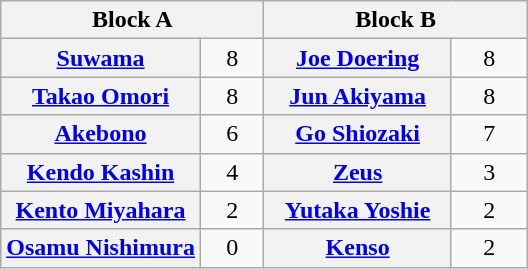<table class="wikitable" style="margin: 1em auto 1em auto;text-align:center">
<tr>
<th colspan="2" style="width:50%">Block A</th>
<th colspan="2" style="width:50%">Block B</th>
</tr>
<tr>
<th><a href='#'>Suwama</a></th>
<td style="width:35px">8</td>
<th><a href='#'>Joe Doering</a></th>
<td style="width:35px">8</td>
</tr>
<tr>
<th><a href='#'>Takao Omori</a></th>
<td>8</td>
<th><a href='#'>Jun Akiyama</a></th>
<td>8</td>
</tr>
<tr>
<th><a href='#'>Akebono</a></th>
<td>6</td>
<th><a href='#'>Go Shiozaki</a></th>
<td>7</td>
</tr>
<tr>
<th><a href='#'>Kendo Kashin</a></th>
<td>4</td>
<th><a href='#'>Zeus</a></th>
<td>3</td>
</tr>
<tr>
<th><a href='#'>Kento Miyahara</a></th>
<td>2</td>
<th><a href='#'>Yutaka Yoshie</a></th>
<td>2</td>
</tr>
<tr>
<th><a href='#'>Osamu Nishimura</a></th>
<td>0</td>
<th><a href='#'>Kenso</a></th>
<td>2</td>
</tr>
</table>
